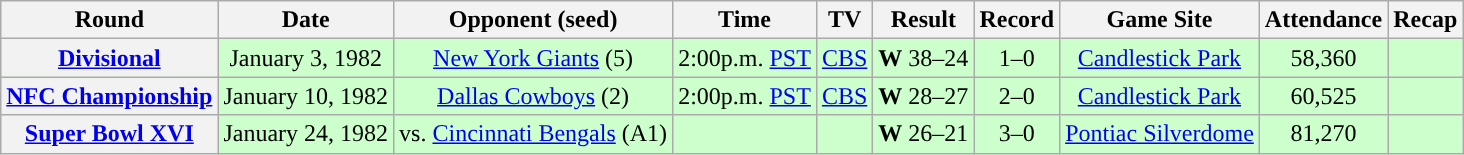<table class="wikitable" style="text-align:center">
<tr>
<th>Round</th>
<th>Date</th>
<th>Opponent (seed)</th>
<th>Time</th>
<th>TV</th>
<th>Result</th>
<th>Record</th>
<th>Game Site</th>
<th>Attendance</th>
<th>Recap</th>
</tr>
<tr style="background:#cfc">
<th><a href='#'>Divisional</a></th>
<td>January 3, 1982</td>
<td><a href='#'>New York Giants</a> (5)</td>
<td>2:00p.m. <a href='#'>PST</a></td>
<td><a href='#'>CBS</a></td>
<td><strong>W</strong> 38–24</td>
<td>1–0</td>
<td><a href='#'>Candlestick Park</a></td>
<td>58,360</td>
<td></td>
</tr>
<tr style="background:#cfc">
<th><a href='#'>NFC Championship</a></th>
<td>January 10, 1982</td>
<td><a href='#'>Dallas Cowboys</a> (2)</td>
<td>2:00p.m. <a href='#'>PST</a></td>
<td><a href='#'>CBS</a></td>
<td><strong>W</strong> 28–27</td>
<td>2–0</td>
<td><a href='#'>Candlestick Park</a></td>
<td>60,525</td>
<td></td>
</tr>
<tr style="background:#cfc">
<th><a href='#'>Super Bowl XVI</a></th>
<td>January 24, 1982</td>
<td>vs. <a href='#'>Cincinnati Bengals</a> (A1)</td>
<td></td>
<td></td>
<td><strong>W</strong> 26–21</td>
<td>3–0</td>
<td><a href='#'>Pontiac Silverdome</a></td>
<td>81,270</td>
<td></td>
</tr>
</table>
